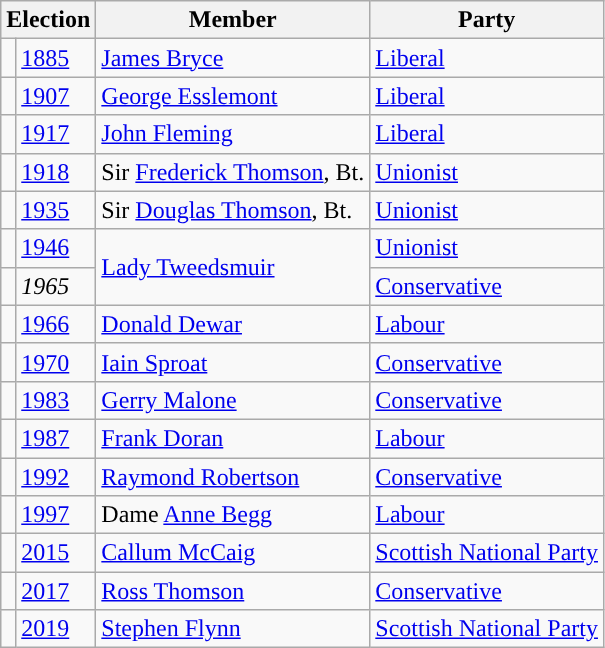<table class="wikitable">
<tr>
<th colspan="2">Election</th>
<th>Member</th>
<th>Party</th>
</tr>
<tr>
<td style="color:inherit;background-color: "></td>
<td><a href='#'>1885</a></td>
<td><a href='#'>James Bryce</a></td>
<td><a href='#'>Liberal</a></td>
</tr>
<tr>
<td style="color:inherit;background-color: "></td>
<td><a href='#'>1907</a></td>
<td><a href='#'>George Esslemont</a></td>
<td><a href='#'>Liberal</a></td>
</tr>
<tr>
<td style="color:inherit;background-color: "></td>
<td><a href='#'>1917</a></td>
<td><a href='#'>John Fleming</a></td>
<td><a href='#'>Liberal</a></td>
</tr>
<tr>
<td style="color:inherit;background-color: "></td>
<td><a href='#'>1918</a></td>
<td>Sir <a href='#'>Frederick Thomson</a>, Bt.</td>
<td><a href='#'>Unionist</a></td>
</tr>
<tr>
<td style="color:inherit;background-color: "></td>
<td><a href='#'>1935</a></td>
<td>Sir <a href='#'>Douglas Thomson</a>, Bt.</td>
<td><a href='#'>Unionist</a></td>
</tr>
<tr>
<td style="color:inherit;background-color: "></td>
<td><a href='#'>1946</a></td>
<td rowspan=2><a href='#'>Lady Tweedsmuir</a></td>
<td><a href='#'>Unionist</a></td>
</tr>
<tr>
<td style="color:inherit;background-color: "></td>
<td><em>1965</em></td>
<td><a href='#'>Conservative</a></td>
</tr>
<tr>
<td style="color:inherit;background-color: "></td>
<td><a href='#'>1966</a></td>
<td><a href='#'>Donald Dewar</a></td>
<td><a href='#'>Labour</a></td>
</tr>
<tr>
<td style="color:inherit;background-color: "></td>
<td><a href='#'>1970</a></td>
<td><a href='#'>Iain Sproat</a></td>
<td><a href='#'>Conservative</a></td>
</tr>
<tr>
<td style="color:inherit;background-color: "></td>
<td><a href='#'>1983</a></td>
<td><a href='#'>Gerry Malone</a></td>
<td><a href='#'>Conservative</a></td>
</tr>
<tr>
<td style="color:inherit;background-color: "></td>
<td><a href='#'>1987</a></td>
<td><a href='#'>Frank Doran</a></td>
<td><a href='#'>Labour</a></td>
</tr>
<tr>
<td style="color:inherit;background-color: "></td>
<td><a href='#'>1992</a></td>
<td><a href='#'>Raymond Robertson</a></td>
<td><a href='#'>Conservative</a></td>
</tr>
<tr>
<td style="color:inherit;background-color: "></td>
<td><a href='#'>1997</a></td>
<td>Dame <a href='#'>Anne Begg</a></td>
<td><a href='#'>Labour</a></td>
</tr>
<tr>
<td style="color:inherit;background-color: "></td>
<td><a href='#'>2015</a></td>
<td><a href='#'>Callum McCaig</a></td>
<td><a href='#'>Scottish National Party</a></td>
</tr>
<tr>
<td style="color:inherit;background-color: "></td>
<td><a href='#'>2017</a></td>
<td><a href='#'>Ross Thomson</a></td>
<td><a href='#'>Conservative</a></td>
</tr>
<tr>
<td style="color:inherit;background-color: "></td>
<td><a href='#'>2019</a></td>
<td><a href='#'>Stephen Flynn</a></td>
<td><a href='#'>Scottish National Party</a></td>
</tr>
</table>
